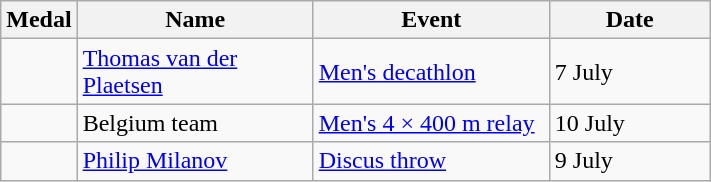<table class="wikitable sortable" style="font-size:100%">
<tr>
<th>Medal</th>
<th width=150>Name</th>
<th width=150>Event</th>
<th width=100>Date</th>
</tr>
<tr>
<td></td>
<td><a href='#'>Thomas van der Plaetsen</a></td>
<td><a href='#'>Men's decathlon</a></td>
<td>7 July</td>
</tr>
<tr>
<td></td>
<td>Belgium team</td>
<td><a href='#'>Men's 4 × 400 m relay</a></td>
<td>10 July</td>
</tr>
<tr>
<td></td>
<td><a href='#'>Philip Milanov</a></td>
<td><a href='#'>Discus throw</a></td>
<td>9 July</td>
</tr>
</table>
